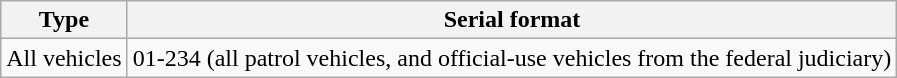<table class=wikitable>
<tr>
<th>Type</th>
<th>Serial format</th>
</tr>
<tr>
<td>All vehicles</td>
<td>01-234 (all patrol vehicles, and official-use vehicles from the federal judiciary)</td>
</tr>
</table>
